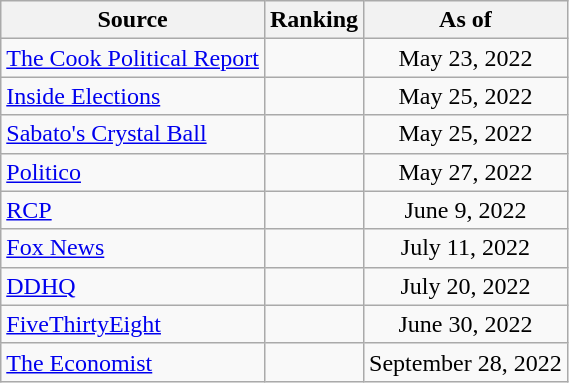<table class="wikitable" style="text-align:center">
<tr>
<th>Source</th>
<th>Ranking</th>
<th>As of</th>
</tr>
<tr>
<td align=left><a href='#'>The Cook Political Report</a></td>
<td></td>
<td>May 23, 2022</td>
</tr>
<tr>
<td align=left><a href='#'>Inside Elections</a></td>
<td></td>
<td>May 25, 2022</td>
</tr>
<tr>
<td align=left><a href='#'>Sabato's Crystal Ball</a></td>
<td></td>
<td>May 25, 2022</td>
</tr>
<tr>
<td align=left><a href='#'>Politico</a></td>
<td></td>
<td>May 27, 2022</td>
</tr>
<tr>
<td style="text-align:left;"><a href='#'>RCP</a></td>
<td></td>
<td>June 9, 2022</td>
</tr>
<tr>
<td align=left><a href='#'>Fox News</a></td>
<td></td>
<td>July 11, 2022</td>
</tr>
<tr>
<td align="left"><a href='#'>DDHQ</a></td>
<td></td>
<td>July 20, 2022</td>
</tr>
<tr>
<td align="left"><a href='#'>FiveThirtyEight</a></td>
<td></td>
<td>June 30, 2022</td>
</tr>
<tr>
<td align="left"><a href='#'>The Economist</a></td>
<td></td>
<td>September 28, 2022</td>
</tr>
</table>
